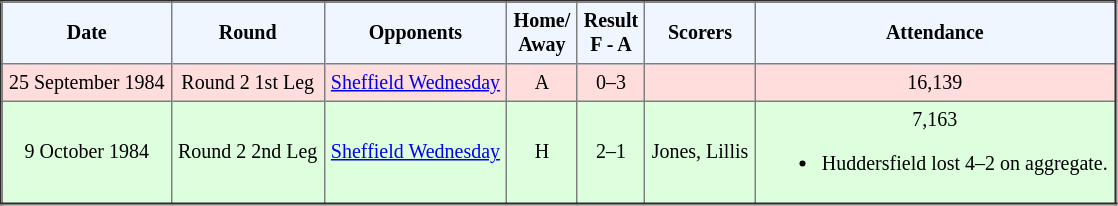<table border="2" cellpadding="4" style="border-collapse:collapse; text-align:center; font-size:smaller;">
<tr style="background:#f0f6ff;">
<th><strong>Date</strong></th>
<th><strong>Round</strong></th>
<th><strong>Opponents</strong></th>
<th><strong>Home/<br>Away</strong></th>
<th><strong>Result<br>F - A</strong></th>
<th><strong>Scorers</strong></th>
<th><strong>Attendance</strong></th>
</tr>
<tr bgcolor="#ffdddd">
<td>25 September 1984</td>
<td>Round 2 1st Leg</td>
<td><a href='#'>Sheffield Wednesday</a></td>
<td>A</td>
<td>0–3</td>
<td></td>
<td>16,139</td>
</tr>
<tr bgcolor="#ddffdd">
<td>9 October 1984</td>
<td>Round 2 2nd Leg</td>
<td><a href='#'>Sheffield Wednesday</a></td>
<td>H</td>
<td>2–1</td>
<td>Jones, Lillis</td>
<td>7,163<br><ul><li>Huddersfield lost 4–2 on aggregate.</li></ul></td>
</tr>
</table>
